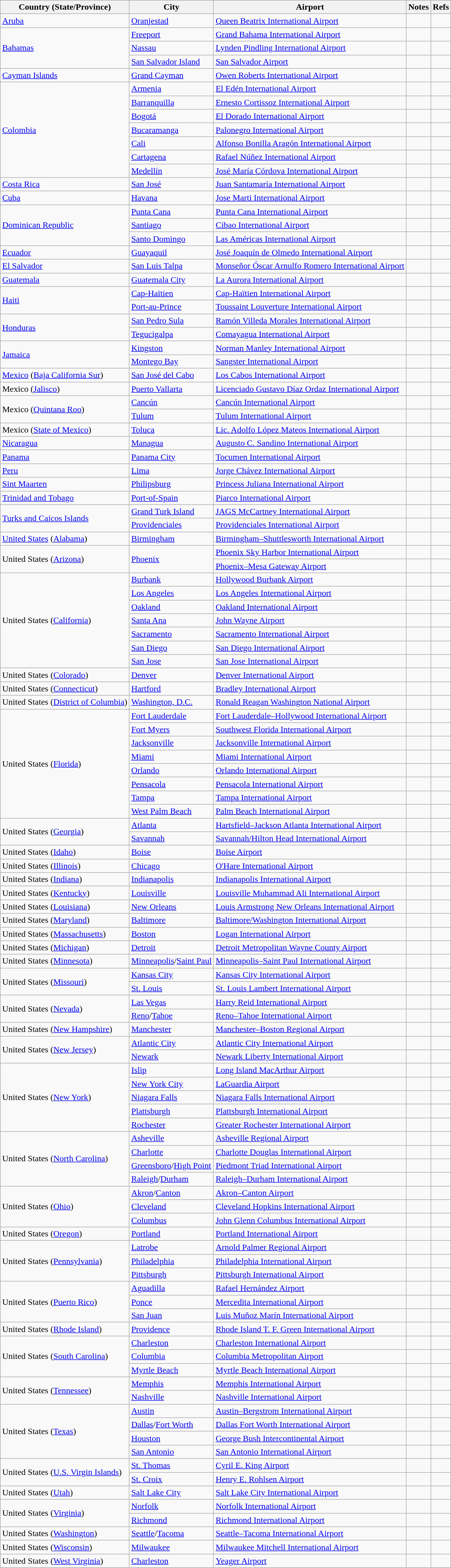<table class="wikitable">
<tr>
<th>Country (State/Province)</th>
<th>City</th>
<th>Airport</th>
<th>Notes</th>
<th class="unsortable">Refs</th>
</tr>
<tr>
<td><a href='#'>Aruba</a></td>
<td><a href='#'>Oranjestad</a></td>
<td><a href='#'>Queen Beatrix International Airport</a></td>
<td></td>
<td></td>
</tr>
<tr>
<td rowspan="3"><a href='#'>Bahamas</a></td>
<td><a href='#'>Freeport</a></td>
<td><a href='#'>Grand Bahama International Airport</a></td>
<td></td>
<td align="center"></td>
</tr>
<tr>
<td><a href='#'>Nassau</a></td>
<td><a href='#'>Lynden Pindling International Airport</a></td>
<td></td>
<td></td>
</tr>
<tr>
<td><a href='#'>San Salvador Island</a></td>
<td><a href='#'>San Salvador Airport</a></td>
<td></td>
<td></td>
</tr>
<tr>
<td><a href='#'>Cayman Islands</a></td>
<td><a href='#'>Grand Cayman</a></td>
<td><a href='#'>Owen Roberts International Airport</a></td>
<td></td>
<td align="center"></td>
</tr>
<tr>
<td rowspan="7"><a href='#'>Colombia</a></td>
<td><a href='#'>Armenia</a></td>
<td><a href='#'>El Edén International Airport</a></td>
<td></td>
<td></td>
</tr>
<tr>
<td><a href='#'>Barranquilla</a></td>
<td><a href='#'>Ernesto Cortissoz International Airport</a></td>
<td></td>
<td></td>
</tr>
<tr>
<td><a href='#'>Bogotá</a></td>
<td><a href='#'>El Dorado International Airport</a></td>
<td></td>
<td></td>
</tr>
<tr>
<td><a href='#'>Bucaramanga</a></td>
<td><a href='#'>Palonegro International Airport</a></td>
<td></td>
<td></td>
</tr>
<tr>
<td><a href='#'>Cali</a></td>
<td><a href='#'>Alfonso Bonilla Aragón International Airport</a></td>
<td></td>
<td></td>
</tr>
<tr>
<td><a href='#'>Cartagena</a></td>
<td><a href='#'>Rafael Núñez International Airport</a></td>
<td></td>
<td></td>
</tr>
<tr>
<td><a href='#'>Medellín</a></td>
<td><a href='#'>José María Córdova International Airport</a></td>
<td></td>
<td></td>
</tr>
<tr>
<td><a href='#'>Costa Rica</a></td>
<td><a href='#'>San José</a></td>
<td><a href='#'>Juan Santamaría International Airport</a></td>
<td></td>
<td></td>
</tr>
<tr>
<td><a href='#'>Cuba</a></td>
<td><a href='#'>Havana</a></td>
<td><a href='#'>Jose Marti International Airport</a></td>
<td></td>
<td></td>
</tr>
<tr>
<td rowspan="3"><a href='#'>Dominican Republic</a></td>
<td><a href='#'>Punta Cana</a></td>
<td><a href='#'>Punta Cana International Airport</a></td>
<td></td>
<td></td>
</tr>
<tr>
<td><a href='#'>Santiago</a></td>
<td><a href='#'>Cibao International Airport</a></td>
<td></td>
<td></td>
</tr>
<tr>
<td><a href='#'>Santo Domingo</a></td>
<td><a href='#'>Las Américas International Airport</a></td>
<td></td>
<td></td>
</tr>
<tr>
<td><a href='#'>Ecuador</a></td>
<td><a href='#'>Guayaquil</a></td>
<td><a href='#'>José Joaquín de Olmedo International Airport</a></td>
<td></td>
<td></td>
</tr>
<tr>
<td><a href='#'>El Salvador</a></td>
<td><a href='#'>San Luis Talpa</a></td>
<td><a href='#'>Monseñor Óscar Arnulfo Romero International Airport</a></td>
<td></td>
<td></td>
</tr>
<tr>
<td><a href='#'>Guatemala</a></td>
<td><a href='#'>Guatemala City</a></td>
<td><a href='#'>La Aurora International Airport</a></td>
<td></td>
<td></td>
</tr>
<tr>
<td rowspan="2"><a href='#'>Haiti</a></td>
<td><a href='#'>Cap-Haïtien</a></td>
<td><a href='#'>Cap-Haïtien International Airport</a></td>
<td></td>
<td></td>
</tr>
<tr>
<td><a href='#'>Port-au-Prince</a></td>
<td><a href='#'>Toussaint Louverture International Airport</a></td>
<td></td>
<td></td>
</tr>
<tr>
<td rowspan="2"><a href='#'>Honduras</a></td>
<td><a href='#'>San Pedro Sula</a></td>
<td><a href='#'>Ramón Villeda Morales International Airport</a></td>
<td></td>
<td></td>
</tr>
<tr>
<td><a href='#'>Tegucigalpa</a></td>
<td><a href='#'>Comayagua International Airport</a></td>
<td></td>
<td></td>
</tr>
<tr>
<td rowspan="2"><a href='#'>Jamaica</a></td>
<td><a href='#'>Kingston</a></td>
<td><a href='#'>Norman Manley International Airport</a></td>
<td></td>
<td></td>
</tr>
<tr>
<td><a href='#'>Montego Bay</a></td>
<td><a href='#'>Sangster International Airport</a></td>
<td></td>
<td></td>
</tr>
<tr>
<td><a href='#'>Mexico</a> (<a href='#'>Baja California Sur</a>)</td>
<td><a href='#'>San José del Cabo</a></td>
<td><a href='#'>Los Cabos International Airport</a></td>
<td></td>
<td></td>
</tr>
<tr>
<td>Mexico (<a href='#'>Jalisco</a>)</td>
<td><a href='#'>Puerto Vallarta</a></td>
<td><a href='#'>Licenciado Gustavo Díaz Ordaz International Airport</a></td>
<td></td>
<td></td>
</tr>
<tr>
<td rowspan="2">Mexico (<a href='#'>Quintana Roo</a>)</td>
<td><a href='#'>Cancún</a></td>
<td><a href='#'>Cancún International Airport</a></td>
<td></td>
<td></td>
</tr>
<tr>
<td><a href='#'>Tulum</a></td>
<td><a href='#'>Tulum International Airport</a></td>
<td></td>
<td></td>
</tr>
<tr>
<td>Mexico (<a href='#'>State of Mexico</a>)</td>
<td><a href='#'>Toluca</a></td>
<td><a href='#'>Lic. Adolfo López Mateos International Airport</a></td>
<td></td>
<td></td>
</tr>
<tr>
<td><a href='#'>Nicaragua</a></td>
<td><a href='#'>Managua</a></td>
<td><a href='#'>Augusto C. Sandino International Airport</a></td>
<td></td>
<td></td>
</tr>
<tr>
<td><a href='#'>Panama</a></td>
<td><a href='#'>Panama City</a></td>
<td><a href='#'>Tocumen International Airport</a></td>
<td></td>
<td></td>
</tr>
<tr>
<td><a href='#'>Peru</a></td>
<td><a href='#'>Lima</a></td>
<td><a href='#'>Jorge Chávez International Airport</a></td>
<td></td>
<td></td>
</tr>
<tr>
<td><a href='#'>Sint Maarten</a></td>
<td><a href='#'>Philipsburg</a></td>
<td><a href='#'>Princess Juliana International Airport</a></td>
<td></td>
<td></td>
</tr>
<tr>
<td><a href='#'>Trinidad and Tobago</a></td>
<td><a href='#'>Port-of-Spain</a></td>
<td><a href='#'>Piarco International Airport</a></td>
<td></td>
<td></td>
</tr>
<tr>
<td rowspan="2"><a href='#'>Turks and Caicos Islands</a></td>
<td><a href='#'>Grand Turk Island</a></td>
<td><a href='#'>JAGS McCartney International Airport</a></td>
<td></td>
<td></td>
</tr>
<tr>
<td><a href='#'>Providenciales</a></td>
<td><a href='#'>Providenciales International Airport</a></td>
<td></td>
<td align="center"></td>
</tr>
<tr>
<td><a href='#'>United States</a> (<a href='#'>Alabama</a>)</td>
<td><a href='#'>Birmingham</a></td>
<td><a href='#'>Birmingham–Shuttlesworth International Airport</a></td>
<td></td>
<td align="center"></td>
</tr>
<tr>
<td rowspan="2">United States (<a href='#'>Arizona</a>)</td>
<td rowspan="2"><a href='#'>Phoenix</a></td>
<td><a href='#'>Phoenix Sky Harbor International Airport</a></td>
<td></td>
<td></td>
</tr>
<tr>
<td><a href='#'>Phoenix–Mesa Gateway Airport</a></td>
<td></td>
<td align="center"></td>
</tr>
<tr>
<td rowspan="7">United States (<a href='#'>California</a>)</td>
<td><a href='#'>Burbank</a></td>
<td><a href='#'>Hollywood Burbank Airport</a></td>
<td></td>
<td></td>
</tr>
<tr>
<td><a href='#'>Los Angeles</a></td>
<td><a href='#'>Los Angeles International Airport</a></td>
<td></td>
<td></td>
</tr>
<tr>
<td><a href='#'>Oakland</a></td>
<td><a href='#'>Oakland International Airport</a></td>
<td></td>
<td></td>
</tr>
<tr>
<td><a href='#'>Santa Ana</a></td>
<td><a href='#'>John Wayne Airport</a></td>
<td></td>
<td></td>
</tr>
<tr>
<td><a href='#'>Sacramento</a></td>
<td><a href='#'>Sacramento International Airport</a></td>
<td></td>
<td align="center"></td>
</tr>
<tr>
<td><a href='#'>San Diego</a></td>
<td><a href='#'>San Diego International Airport</a></td>
<td></td>
<td></td>
</tr>
<tr>
<td><a href='#'>San Jose</a></td>
<td><a href='#'>San Jose International Airport</a></td>
<td></td>
<td align="center"></td>
</tr>
<tr>
<td>United States (<a href='#'>Colorado</a>)</td>
<td><a href='#'>Denver</a></td>
<td><a href='#'>Denver International Airport</a></td>
<td></td>
<td align="center"></td>
</tr>
<tr>
<td>United States (<a href='#'>Connecticut</a>)</td>
<td><a href='#'>Hartford</a></td>
<td><a href='#'>Bradley International Airport</a></td>
<td></td>
<td></td>
</tr>
<tr>
<td>United States (<a href='#'>District of Columbia</a>)</td>
<td><a href='#'>Washington, D.C.</a></td>
<td><a href='#'>Ronald Reagan Washington National Airport</a></td>
<td></td>
<td align="center"></td>
</tr>
<tr>
<td rowspan="8">United States (<a href='#'>Florida</a>)</td>
<td><a href='#'>Fort Lauderdale</a></td>
<td><a href='#'>Fort Lauderdale–Hollywood International Airport</a></td>
<td></td>
<td></td>
</tr>
<tr>
<td><a href='#'>Fort Myers</a></td>
<td><a href='#'>Southwest Florida International Airport</a></td>
<td></td>
<td></td>
</tr>
<tr>
<td><a href='#'>Jacksonville</a></td>
<td><a href='#'>Jacksonville International Airport</a></td>
<td></td>
<td></td>
</tr>
<tr>
<td><a href='#'>Miami</a></td>
<td><a href='#'>Miami International Airport</a></td>
<td></td>
<td align="center"></td>
</tr>
<tr>
<td><a href='#'>Orlando</a></td>
<td><a href='#'>Orlando International Airport</a></td>
<td></td>
<td></td>
</tr>
<tr>
<td><a href='#'>Pensacola</a></td>
<td><a href='#'>Pensacola International Airport</a></td>
<td></td>
<td align="center"></td>
</tr>
<tr>
<td><a href='#'>Tampa</a></td>
<td><a href='#'>Tampa International Airport</a></td>
<td></td>
<td></td>
</tr>
<tr>
<td><a href='#'>West Palm Beach</a></td>
<td><a href='#'>Palm Beach International Airport</a></td>
<td></td>
<td></td>
</tr>
<tr>
<td rowspan="2">United States (<a href='#'>Georgia</a>)</td>
<td><a href='#'>Atlanta</a></td>
<td><a href='#'>Hartsfield–Jackson Atlanta International Airport</a></td>
<td></td>
<td></td>
</tr>
<tr>
<td><a href='#'>Savannah</a></td>
<td><a href='#'>Savannah/Hilton Head International Airport</a></td>
<td></td>
<td></td>
</tr>
<tr>
<td>United States (<a href='#'>Idaho</a>)</td>
<td><a href='#'>Boise</a></td>
<td><a href='#'>Boise Airport</a></td>
<td></td>
<td></td>
</tr>
<tr>
<td>United States (<a href='#'>Illinois</a>)</td>
<td><a href='#'>Chicago</a></td>
<td><a href='#'>O'Hare International Airport</a></td>
<td></td>
<td></td>
</tr>
<tr>
<td>United States (<a href='#'>Indiana</a>)</td>
<td><a href='#'>Indianapolis</a></td>
<td><a href='#'>Indianapolis International Airport</a></td>
<td></td>
<td></td>
</tr>
<tr>
<td>United States (<a href='#'>Kentucky</a>)</td>
<td><a href='#'>Louisville</a></td>
<td><a href='#'>Louisville Muhammad Ali International Airport</a></td>
<td></td>
<td></td>
</tr>
<tr>
<td>United States (<a href='#'>Louisiana</a>)</td>
<td><a href='#'>New Orleans</a></td>
<td><a href='#'>Louis Armstrong New Orleans International Airport</a></td>
<td></td>
<td></td>
</tr>
<tr>
<td>United States (<a href='#'>Maryland</a>)</td>
<td><a href='#'>Baltimore</a></td>
<td><a href='#'>Baltimore/Washington International Airport</a></td>
<td></td>
<td></td>
</tr>
<tr>
<td>United States (<a href='#'>Massachusetts</a>)</td>
<td><a href='#'>Boston</a></td>
<td><a href='#'>Logan International Airport</a></td>
<td></td>
<td></td>
</tr>
<tr>
<td>United States (<a href='#'>Michigan</a>)</td>
<td><a href='#'>Detroit</a></td>
<td><a href='#'>Detroit Metropolitan Wayne County Airport</a></td>
<td></td>
<td></td>
</tr>
<tr>
<td>United States (<a href='#'>Minnesota</a>)</td>
<td><a href='#'>Minneapolis</a>/<a href='#'>Saint Paul</a></td>
<td><a href='#'>Minneapolis–Saint Paul International Airport</a></td>
<td></td>
<td></td>
</tr>
<tr>
<td rowspan="2">United States (<a href='#'>Missouri</a>)</td>
<td><a href='#'>Kansas City</a></td>
<td><a href='#'>Kansas City International Airport</a></td>
<td></td>
<td></td>
</tr>
<tr>
<td><a href='#'>St. Louis</a></td>
<td><a href='#'>St. Louis Lambert International Airport</a></td>
<td></td>
<td></td>
</tr>
<tr>
<td rowspan="2">United States (<a href='#'>Nevada</a>)</td>
<td><a href='#'>Las Vegas</a></td>
<td><a href='#'>Harry Reid International Airport</a></td>
<td></td>
<td></td>
</tr>
<tr>
<td><a href='#'>Reno</a>/<a href='#'>Tahoe</a></td>
<td><a href='#'>Reno–Tahoe International Airport</a></td>
<td></td>
<td></td>
</tr>
<tr>
<td>United States (<a href='#'>New Hampshire</a>)</td>
<td><a href='#'>Manchester</a></td>
<td><a href='#'>Manchester–Boston Regional Airport</a></td>
<td></td>
<td></td>
</tr>
<tr>
<td rowspan="2">United States (<a href='#'>New Jersey</a>)</td>
<td><a href='#'>Atlantic City</a></td>
<td><a href='#'>Atlantic City International Airport</a></td>
<td></td>
<td></td>
</tr>
<tr>
<td><a href='#'>Newark</a></td>
<td><a href='#'>Newark Liberty International Airport</a></td>
<td></td>
<td></td>
</tr>
<tr>
<td rowspan="5">United States (<a href='#'>New York</a>)</td>
<td><a href='#'>Islip</a></td>
<td><a href='#'>Long Island MacArthur Airport</a></td>
<td></td>
<td align="center"></td>
</tr>
<tr>
<td><a href='#'>New York City</a></td>
<td><a href='#'>LaGuardia Airport</a></td>
<td></td>
<td></td>
</tr>
<tr>
<td><a href='#'>Niagara Falls</a></td>
<td><a href='#'>Niagara Falls International Airport</a></td>
<td></td>
<td align="center"></td>
</tr>
<tr>
<td><a href='#'>Plattsburgh</a></td>
<td><a href='#'>Plattsburgh International Airport</a></td>
<td></td>
<td></td>
</tr>
<tr>
<td><a href='#'>Rochester</a></td>
<td><a href='#'>Greater Rochester International Airport</a></td>
<td></td>
<td align="center"></td>
</tr>
<tr>
<td rowspan="4">United States (<a href='#'>North Carolina</a>)</td>
<td><a href='#'>Asheville</a></td>
<td><a href='#'>Asheville Regional Airport</a></td>
<td></td>
<td></td>
</tr>
<tr>
<td><a href='#'>Charlotte</a></td>
<td><a href='#'>Charlotte Douglas International Airport</a></td>
<td></td>
<td align="center"></td>
</tr>
<tr>
<td><a href='#'>Greensboro</a>/<a href='#'>High Point</a></td>
<td><a href='#'>Piedmont Triad International Airport</a></td>
<td></td>
<td></td>
</tr>
<tr>
<td><a href='#'>Raleigh</a>/<a href='#'>Durham</a></td>
<td><a href='#'>Raleigh–Durham International Airport</a></td>
<td></td>
<td></td>
</tr>
<tr>
<td rowspan="3">United States (<a href='#'>Ohio</a>)</td>
<td><a href='#'>Akron</a>/<a href='#'>Canton</a></td>
<td><a href='#'>Akron–Canton Airport</a></td>
<td></td>
<td></td>
</tr>
<tr>
<td><a href='#'>Cleveland</a></td>
<td><a href='#'>Cleveland Hopkins International Airport</a></td>
<td></td>
<td></td>
</tr>
<tr>
<td><a href='#'>Columbus</a></td>
<td><a href='#'>John Glenn Columbus International Airport</a></td>
<td></td>
<td></td>
</tr>
<tr>
<td>United States (<a href='#'>Oregon</a>)</td>
<td><a href='#'>Portland</a></td>
<td><a href='#'>Portland International Airport</a></td>
<td></td>
<td></td>
</tr>
<tr>
<td rowspan="3">United States (<a href='#'>Pennsylvania</a>)</td>
<td><a href='#'>Latrobe</a></td>
<td><a href='#'>Arnold Palmer Regional Airport</a></td>
<td></td>
<td></td>
</tr>
<tr>
<td><a href='#'>Philadelphia</a></td>
<td><a href='#'>Philadelphia International Airport</a></td>
<td></td>
<td></td>
</tr>
<tr>
<td><a href='#'>Pittsburgh</a></td>
<td><a href='#'>Pittsburgh International Airport</a></td>
<td></td>
<td></td>
</tr>
<tr>
<td rowspan="3">United States (<a href='#'>Puerto Rico</a>)</td>
<td><a href='#'>Aguadilla</a></td>
<td><a href='#'>Rafael Hernández Airport</a></td>
<td></td>
<td></td>
</tr>
<tr>
<td><a href='#'>Ponce</a></td>
<td><a href='#'>Mercedita International Airport</a></td>
<td></td>
<td align="center"></td>
</tr>
<tr>
<td><a href='#'>San Juan</a></td>
<td><a href='#'>Luis Muñoz Marín International Airport</a></td>
<td></td>
<td></td>
</tr>
<tr>
<td>United States (<a href='#'>Rhode Island</a>)</td>
<td><a href='#'>Providence</a></td>
<td><a href='#'>Rhode Island T. F. Green International Airport</a></td>
<td></td>
<td align="center"></td>
</tr>
<tr>
<td rowspan="3">United States (<a href='#'>South Carolina</a>)</td>
<td><a href='#'>Charleston</a></td>
<td><a href='#'>Charleston International Airport</a></td>
<td></td>
<td align="center"></td>
</tr>
<tr>
<td><a href='#'>Columbia</a></td>
<td><a href='#'>Columbia Metropolitan Airport</a></td>
<td></td>
<td></td>
</tr>
<tr>
<td><a href='#'>Myrtle Beach</a></td>
<td><a href='#'>Myrtle Beach International Airport</a></td>
<td></td>
<td></td>
</tr>
<tr>
<td rowspan="2">United States (<a href='#'>Tennessee</a>)</td>
<td><a href='#'>Memphis</a></td>
<td><a href='#'>Memphis International Airport</a></td>
<td></td>
<td></td>
</tr>
<tr>
<td><a href='#'>Nashville</a></td>
<td><a href='#'>Nashville International Airport</a></td>
<td></td>
<td></td>
</tr>
<tr>
<td rowspan="4">United States (<a href='#'>Texas</a>)</td>
<td><a href='#'>Austin</a></td>
<td><a href='#'>Austin–Bergstrom International Airport</a></td>
<td></td>
<td></td>
</tr>
<tr>
<td><a href='#'>Dallas</a>/<a href='#'>Fort Worth</a></td>
<td><a href='#'>Dallas Fort Worth International Airport</a></td>
<td></td>
<td></td>
</tr>
<tr>
<td><a href='#'>Houston</a></td>
<td><a href='#'>George Bush Intercontinental Airport</a></td>
<td></td>
<td></td>
</tr>
<tr>
<td><a href='#'>San Antonio</a></td>
<td><a href='#'>San Antonio International Airport</a></td>
<td></td>
<td align="center"></td>
</tr>
<tr>
<td rowspan="2">United States (<a href='#'>U.S. Virgin Islands</a>)</td>
<td><a href='#'>St. Thomas</a></td>
<td><a href='#'>Cyril E. King Airport</a></td>
<td></td>
<td></td>
</tr>
<tr>
<td><a href='#'>St. Croix</a></td>
<td><a href='#'>Henry E. Rohlsen Airport</a></td>
<td></td>
<td></td>
</tr>
<tr>
<td>United States (<a href='#'>Utah</a>)</td>
<td><a href='#'>Salt Lake City</a></td>
<td><a href='#'>Salt Lake City International Airport</a></td>
<td></td>
<td align="center"></td>
</tr>
<tr>
<td rowspan="2">United States (<a href='#'>Virginia</a>)</td>
<td><a href='#'>Norfolk</a></td>
<td><a href='#'>Norfolk International Airport</a></td>
<td></td>
<td align="center"></td>
</tr>
<tr>
<td><a href='#'>Richmond</a></td>
<td><a href='#'>Richmond International Airport</a></td>
<td></td>
<td></td>
</tr>
<tr>
<td>United States (<a href='#'>Washington</a>)</td>
<td><a href='#'>Seattle</a>/<a href='#'>Tacoma</a></td>
<td><a href='#'>Seattle–Tacoma International Airport</a></td>
<td></td>
<td></td>
</tr>
<tr>
<td>United States (<a href='#'>Wisconsin</a>)</td>
<td><a href='#'>Milwaukee</a></td>
<td><a href='#'>Milwaukee Mitchell International Airport</a></td>
<td></td>
<td></td>
</tr>
<tr>
<td>United States (<a href='#'>West Virginia</a>)</td>
<td><a href='#'>Charleston</a></td>
<td><a href='#'>Yeager Airport</a></td>
<td></td>
<td align="center"></td>
</tr>
</table>
